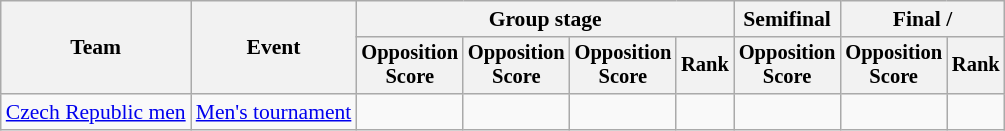<table class="wikitable" style="font-size:90%">
<tr>
<th rowspan="2">Team</th>
<th rowspan="2">Event</th>
<th colspan="4">Group stage</th>
<th>Semifinal</th>
<th colspan="2">Final / </th>
</tr>
<tr style="font-size:95%">
<th>Opposition<br>Score</th>
<th>Opposition<br>Score</th>
<th>Opposition<br>Score</th>
<th>Rank</th>
<th>Opposition<br>Score</th>
<th>Opposition<br>Score</th>
<th>Rank</th>
</tr>
<tr align="center">
<td align="left"><a href='#'>Czech Republic men</a></td>
<td align="left"><a href='#'>Men's tournament</a></td>
<td></td>
<td></td>
<td></td>
<td></td>
<td></td>
<td></td>
<td></td>
</tr>
</table>
